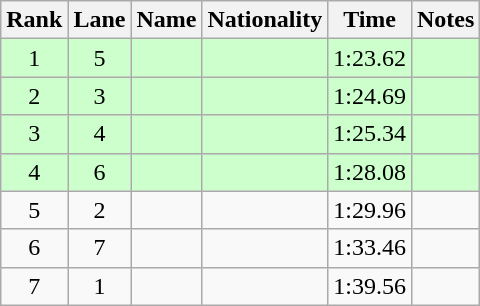<table class="wikitable sortable" style="text-align:center">
<tr>
<th>Rank</th>
<th>Lane</th>
<th>Name</th>
<th>Nationality</th>
<th>Time</th>
<th>Notes</th>
</tr>
<tr bgcolor=ccffcc>
<td>1</td>
<td>5</td>
<td align=left></td>
<td align=left></td>
<td>1:23.62</td>
<td><strong></strong></td>
</tr>
<tr bgcolor=ccffcc>
<td>2</td>
<td>3</td>
<td align=left></td>
<td align=left></td>
<td>1:24.69</td>
<td><strong></strong></td>
</tr>
<tr bgcolor=ccffcc>
<td>3</td>
<td>4</td>
<td align=left></td>
<td align=left></td>
<td>1:25.34</td>
<td><strong></strong></td>
</tr>
<tr bgcolor=ccffcc>
<td>4</td>
<td>6</td>
<td align=left></td>
<td align=left></td>
<td>1:28.08</td>
<td><strong></strong></td>
</tr>
<tr>
<td>5</td>
<td>2</td>
<td align=left></td>
<td align=left></td>
<td>1:29.96</td>
<td></td>
</tr>
<tr>
<td>6</td>
<td>7</td>
<td align=left></td>
<td align=left></td>
<td>1:33.46</td>
<td></td>
</tr>
<tr>
<td>7</td>
<td>1</td>
<td align=left></td>
<td align=left></td>
<td>1:39.56</td>
<td></td>
</tr>
</table>
